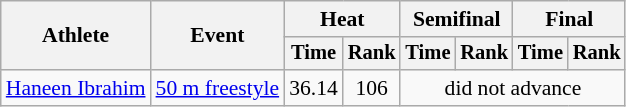<table class=wikitable style="font-size:90%">
<tr>
<th rowspan="2">Athlete</th>
<th rowspan="2">Event</th>
<th colspan="2">Heat</th>
<th colspan="2">Semifinal</th>
<th colspan="2">Final</th>
</tr>
<tr style="font-size:95%">
<th>Time</th>
<th>Rank</th>
<th>Time</th>
<th>Rank</th>
<th>Time</th>
<th>Rank</th>
</tr>
<tr align=center>
<td align=left><a href='#'>Haneen Ibrahim</a></td>
<td align=left><a href='#'>50 m freestyle</a></td>
<td>36.14</td>
<td>106</td>
<td colspan=4>did not advance</td>
</tr>
</table>
